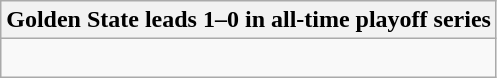<table class="wikitable collapsible collapsed">
<tr>
<th>Golden State leads 1–0 in all-time playoff series</th>
</tr>
<tr>
<td><br></td>
</tr>
</table>
